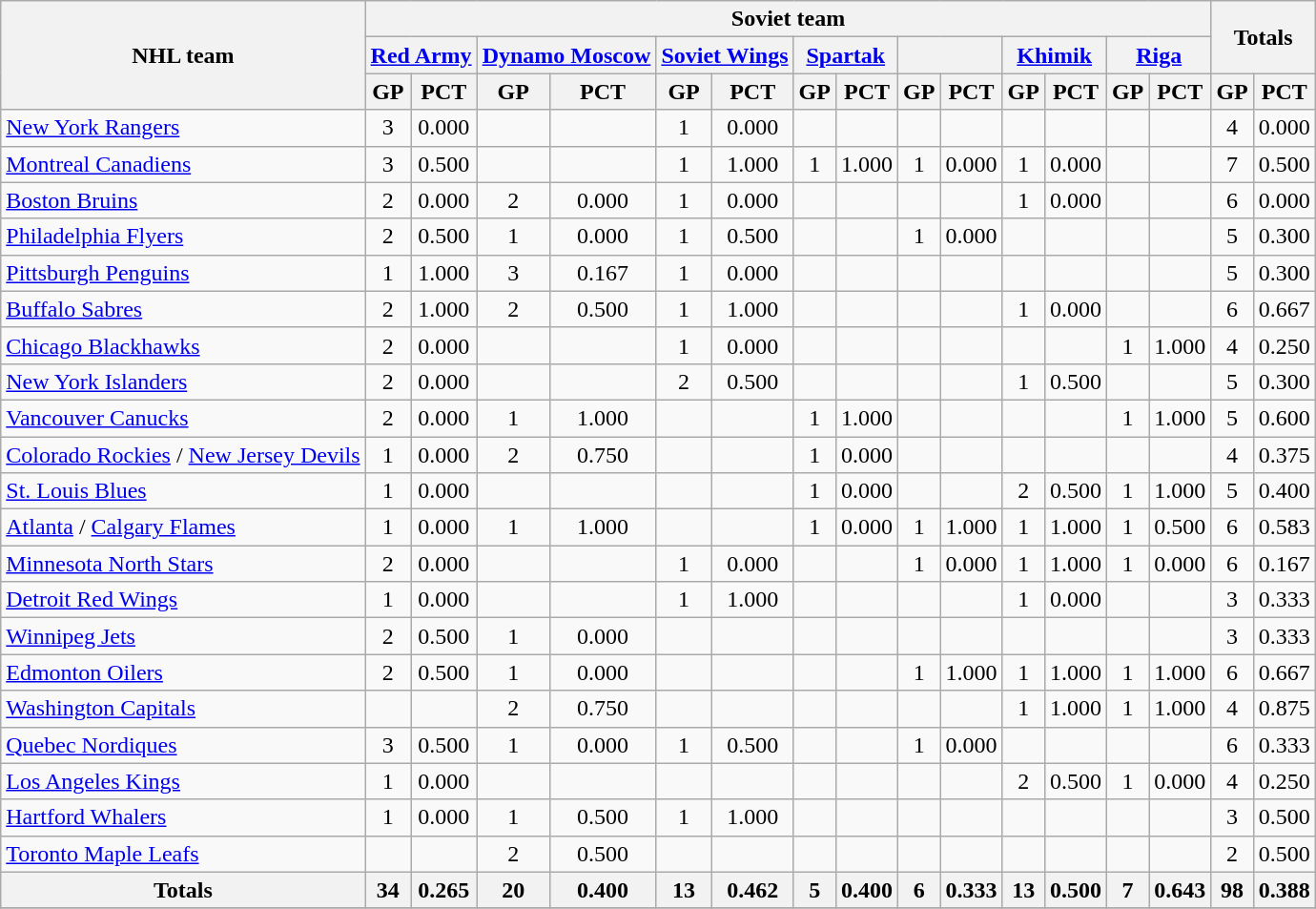<table class="wikitable">
<tr>
<th rowspan=3>NHL team</th>
<th colspan=14>Soviet team</th>
<th rowspan=2 colspan=2>Totals</th>
</tr>
<tr>
<th colspan=2><a href='#'>Red Army</a></th>
<th colspan=2><a href='#'>Dynamo Moscow</a></th>
<th colspan=2><a href='#'>Soviet Wings</a></th>
<th colspan=2><a href='#'>Spartak</a></th>
<th colspan=2></th>
<th colspan=2><a href='#'>Khimik</a></th>
<th colspan=2><a href='#'>Riga</a></th>
</tr>
<tr>
<th>GP</th>
<th>PCT</th>
<th>GP</th>
<th>PCT</th>
<th>GP</th>
<th>PCT</th>
<th>GP</th>
<th>PCT</th>
<th>GP</th>
<th>PCT</th>
<th>GP</th>
<th>PCT</th>
<th>GP</th>
<th>PCT</th>
<th>GP</th>
<th>PCT</th>
</tr>
<tr style="text-align:center;">
<td align=left><a href='#'>New York Rangers</a></td>
<td>3</td>
<td>0.000</td>
<td></td>
<td></td>
<td>1</td>
<td>0.000</td>
<td></td>
<td></td>
<td></td>
<td></td>
<td></td>
<td></td>
<td></td>
<td></td>
<td>4</td>
<td>0.000</td>
</tr>
<tr style="text-align:center;">
<td align=left><a href='#'>Montreal Canadiens</a></td>
<td>3</td>
<td>0.500</td>
<td></td>
<td></td>
<td>1</td>
<td>1.000</td>
<td>1</td>
<td>1.000</td>
<td>1</td>
<td>0.000</td>
<td>1</td>
<td>0.000</td>
<td></td>
<td></td>
<td>7</td>
<td>0.500</td>
</tr>
<tr style="text-align:center;">
<td align=left><a href='#'>Boston Bruins</a></td>
<td>2</td>
<td>0.000</td>
<td>2</td>
<td>0.000</td>
<td>1</td>
<td>0.000</td>
<td></td>
<td></td>
<td></td>
<td></td>
<td>1</td>
<td>0.000</td>
<td></td>
<td></td>
<td>6</td>
<td>0.000</td>
</tr>
<tr style="text-align:center;">
<td align=left><a href='#'>Philadelphia Flyers</a></td>
<td>2</td>
<td>0.500</td>
<td>1</td>
<td>0.000</td>
<td>1</td>
<td>0.500</td>
<td></td>
<td></td>
<td>1</td>
<td>0.000</td>
<td></td>
<td></td>
<td></td>
<td></td>
<td>5</td>
<td>0.300</td>
</tr>
<tr style="text-align:center;">
<td align=left><a href='#'>Pittsburgh Penguins</a></td>
<td>1</td>
<td>1.000</td>
<td>3</td>
<td>0.167</td>
<td>1</td>
<td>0.000</td>
<td></td>
<td></td>
<td></td>
<td></td>
<td></td>
<td></td>
<td></td>
<td></td>
<td>5</td>
<td>0.300</td>
</tr>
<tr style="text-align:center;">
<td align=left><a href='#'>Buffalo Sabres</a></td>
<td>2</td>
<td>1.000</td>
<td>2</td>
<td>0.500</td>
<td>1</td>
<td>1.000</td>
<td></td>
<td></td>
<td></td>
<td></td>
<td>1</td>
<td>0.000</td>
<td></td>
<td></td>
<td>6</td>
<td>0.667</td>
</tr>
<tr style="text-align:center;">
<td align=left><a href='#'>Chicago Blackhawks</a></td>
<td>2</td>
<td>0.000</td>
<td></td>
<td></td>
<td>1</td>
<td>0.000</td>
<td></td>
<td></td>
<td></td>
<td></td>
<td></td>
<td></td>
<td>1</td>
<td>1.000</td>
<td>4</td>
<td>0.250</td>
</tr>
<tr style="text-align:center;">
<td align=left><a href='#'>New York Islanders</a></td>
<td>2</td>
<td>0.000</td>
<td></td>
<td></td>
<td>2</td>
<td>0.500</td>
<td></td>
<td></td>
<td></td>
<td></td>
<td>1</td>
<td>0.500</td>
<td></td>
<td></td>
<td>5</td>
<td>0.300</td>
</tr>
<tr style="text-align:center;">
<td align=left><a href='#'>Vancouver Canucks</a></td>
<td>2</td>
<td>0.000</td>
<td>1</td>
<td>1.000</td>
<td></td>
<td></td>
<td>1</td>
<td>1.000</td>
<td></td>
<td></td>
<td></td>
<td></td>
<td>1</td>
<td>1.000</td>
<td>5</td>
<td>0.600</td>
</tr>
<tr style="text-align:center;">
<td align=left><a href='#'>Colorado Rockies</a> / <a href='#'>New Jersey Devils</a></td>
<td>1</td>
<td>0.000</td>
<td>2</td>
<td>0.750</td>
<td></td>
<td></td>
<td>1</td>
<td>0.000</td>
<td></td>
<td></td>
<td></td>
<td></td>
<td></td>
<td></td>
<td>4</td>
<td>0.375</td>
</tr>
<tr style="text-align:center;">
<td align=left><a href='#'>St. Louis Blues</a></td>
<td>1</td>
<td>0.000</td>
<td></td>
<td></td>
<td></td>
<td></td>
<td>1</td>
<td>0.000</td>
<td></td>
<td></td>
<td>2</td>
<td>0.500</td>
<td>1</td>
<td>1.000</td>
<td>5</td>
<td>0.400</td>
</tr>
<tr style="text-align:center;">
<td align=left><a href='#'>Atlanta</a> / <a href='#'>Calgary Flames</a></td>
<td>1</td>
<td>0.000</td>
<td>1</td>
<td>1.000</td>
<td></td>
<td></td>
<td>1</td>
<td>0.000</td>
<td>1</td>
<td>1.000</td>
<td>1</td>
<td>1.000</td>
<td>1</td>
<td>0.500</td>
<td>6</td>
<td>0.583</td>
</tr>
<tr style="text-align:center;">
<td align=left><a href='#'>Minnesota North Stars</a></td>
<td>2</td>
<td>0.000</td>
<td></td>
<td></td>
<td>1</td>
<td>0.000</td>
<td></td>
<td></td>
<td>1</td>
<td>0.000</td>
<td>1</td>
<td>1.000</td>
<td>1</td>
<td>0.000</td>
<td>6</td>
<td>0.167</td>
</tr>
<tr style="text-align:center;">
<td align=left><a href='#'>Detroit Red Wings</a></td>
<td>1</td>
<td>0.000</td>
<td></td>
<td></td>
<td>1</td>
<td>1.000</td>
<td></td>
<td></td>
<td></td>
<td></td>
<td>1</td>
<td>0.000</td>
<td></td>
<td></td>
<td>3</td>
<td>0.333</td>
</tr>
<tr style="text-align:center;">
<td align=left><a href='#'>Winnipeg Jets</a></td>
<td>2</td>
<td>0.500</td>
<td>1</td>
<td>0.000</td>
<td></td>
<td></td>
<td></td>
<td></td>
<td></td>
<td></td>
<td></td>
<td></td>
<td></td>
<td></td>
<td>3</td>
<td>0.333</td>
</tr>
<tr style="text-align:center;">
<td align=left><a href='#'>Edmonton Oilers</a></td>
<td>2</td>
<td>0.500</td>
<td>1</td>
<td>0.000</td>
<td></td>
<td></td>
<td></td>
<td></td>
<td>1</td>
<td>1.000</td>
<td>1</td>
<td>1.000</td>
<td>1</td>
<td>1.000</td>
<td>6</td>
<td>0.667</td>
</tr>
<tr style="text-align:center;">
<td align=left><a href='#'>Washington Capitals</a></td>
<td></td>
<td></td>
<td>2</td>
<td>0.750</td>
<td></td>
<td></td>
<td></td>
<td></td>
<td></td>
<td></td>
<td>1</td>
<td>1.000</td>
<td>1</td>
<td>1.000</td>
<td>4</td>
<td>0.875</td>
</tr>
<tr style="text-align:center;">
<td align=left><a href='#'>Quebec Nordiques</a></td>
<td>3</td>
<td>0.500</td>
<td>1</td>
<td>0.000</td>
<td>1</td>
<td>0.500</td>
<td></td>
<td></td>
<td>1</td>
<td>0.000</td>
<td></td>
<td></td>
<td></td>
<td></td>
<td>6</td>
<td>0.333</td>
</tr>
<tr style="text-align:center;">
<td align=left><a href='#'>Los Angeles Kings</a></td>
<td>1</td>
<td>0.000</td>
<td></td>
<td></td>
<td></td>
<td></td>
<td></td>
<td></td>
<td></td>
<td></td>
<td>2</td>
<td>0.500</td>
<td>1</td>
<td>0.000</td>
<td>4</td>
<td>0.250</td>
</tr>
<tr style="text-align:center;">
<td align=left><a href='#'>Hartford Whalers</a></td>
<td>1</td>
<td>0.000</td>
<td>1</td>
<td>0.500</td>
<td>1</td>
<td>1.000</td>
<td></td>
<td></td>
<td></td>
<td></td>
<td></td>
<td></td>
<td></td>
<td></td>
<td>3</td>
<td>0.500</td>
</tr>
<tr style="text-align:center;">
<td align=left><a href='#'>Toronto Maple Leafs</a></td>
<td></td>
<td></td>
<td>2</td>
<td>0.500</td>
<td></td>
<td></td>
<td></td>
<td></td>
<td></td>
<td></td>
<td></td>
<td></td>
<td></td>
<td></td>
<td>2</td>
<td>0.500</td>
</tr>
<tr>
<th>Totals</th>
<th>34</th>
<th>0.265</th>
<th>20</th>
<th>0.400</th>
<th>13</th>
<th>0.462</th>
<th>5</th>
<th>0.400</th>
<th>6</th>
<th>0.333</th>
<th>13</th>
<th>0.500</th>
<th>7</th>
<th>0.643</th>
<th>98</th>
<th>0.388</th>
</tr>
<tr>
</tr>
</table>
